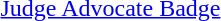<table>
<tr>
<td></td>
<td><a href='#'>Judge Advocate Badge</a></td>
</tr>
</table>
